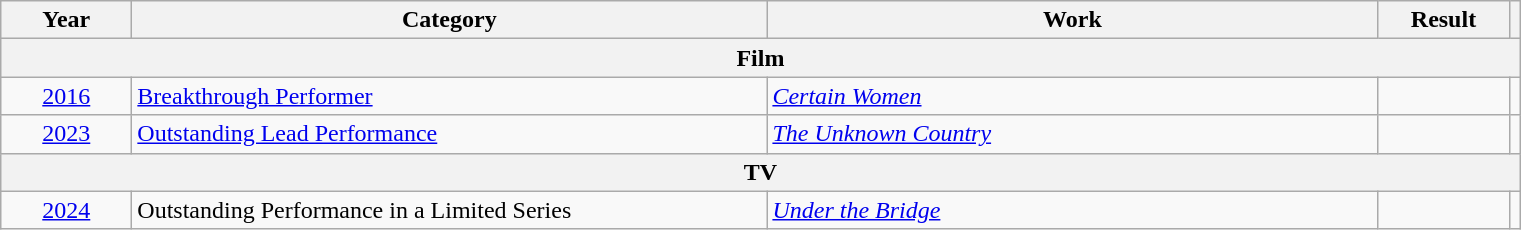<table class="wikitable">
<tr>
<th scope="col" style="width:5em;">Year</th>
<th scope="col" style="width:26em;">Category</th>
<th scope="col" style="width:25em;">Work</th>
<th scope="col" style="width:5em;">Result</th>
<th></th>
</tr>
<tr>
<th colspan="5" style="text-align:center;"><strong>Film</strong></th>
</tr>
<tr>
<td style="text-align:center;"><a href='#'>2016</a></td>
<td><a href='#'>Breakthrough Performer</a></td>
<td><em><a href='#'>Certain Women</a></em></td>
<td></td>
<td align="center"></td>
</tr>
<tr>
<td style="text-align:center;"><a href='#'>2023</a></td>
<td><a href='#'>Outstanding Lead Performance</a></td>
<td><em><a href='#'>The Unknown Country</a></em></td>
<td></td>
<td align="center"></td>
</tr>
<tr>
<th colspan="5" style="text-align:center;"><strong>TV</strong></th>
</tr>
<tr>
<td style="text-align:center;"><a href='#'>2024</a></td>
<td>Outstanding Performance in a Limited Series</td>
<td><em><a href='#'>Under the Bridge</a></em></td>
<td></td>
<td align="center"></td>
</tr>
</table>
